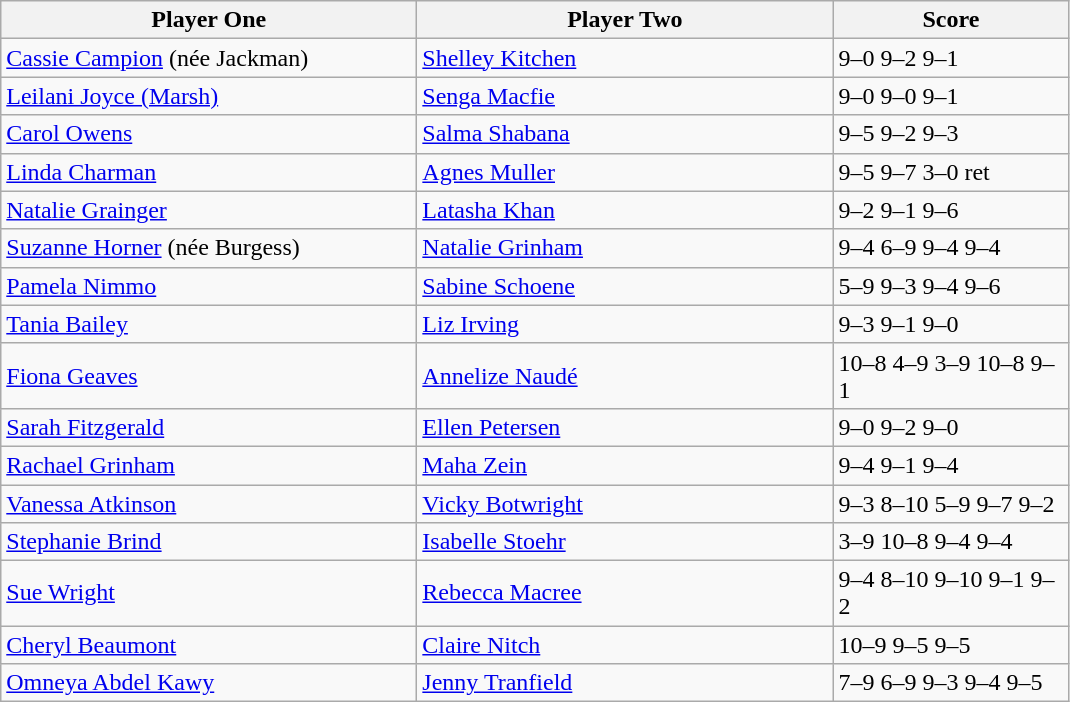<table class="wikitable">
<tr>
<th width=270>Player One</th>
<th width=270>Player Two</th>
<th width=150>Score</th>
</tr>
<tr>
<td> <a href='#'>Cassie Campion</a> (née Jackman)</td>
<td> <a href='#'>Shelley Kitchen</a></td>
<td>9–0 9–2 9–1</td>
</tr>
<tr>
<td> <a href='#'>Leilani Joyce (Marsh)</a></td>
<td> <a href='#'>Senga Macfie</a></td>
<td>9–0 9–0 9–1</td>
</tr>
<tr>
<td> <a href='#'>Carol Owens</a></td>
<td> <a href='#'>Salma Shabana</a></td>
<td>9–5 9–2 9–3</td>
</tr>
<tr>
<td> <a href='#'>Linda Charman</a></td>
<td> <a href='#'>Agnes Muller</a></td>
<td>9–5 9–7 3–0 ret</td>
</tr>
<tr>
<td> <a href='#'>Natalie Grainger</a></td>
<td> <a href='#'>Latasha Khan</a></td>
<td>9–2 9–1 9–6</td>
</tr>
<tr>
<td> <a href='#'>Suzanne Horner</a> (née Burgess)</td>
<td> <a href='#'>Natalie Grinham</a></td>
<td>9–4 6–9 9–4 9–4</td>
</tr>
<tr>
<td> <a href='#'>Pamela Nimmo</a></td>
<td> <a href='#'>Sabine Schoene</a></td>
<td>5–9 9–3 9–4 9–6</td>
</tr>
<tr>
<td> <a href='#'>Tania Bailey</a></td>
<td> <a href='#'>Liz Irving</a></td>
<td>9–3 9–1 9–0</td>
</tr>
<tr>
<td> <a href='#'>Fiona Geaves</a></td>
<td> <a href='#'>Annelize Naudé</a></td>
<td>10–8 4–9 3–9 10–8 9–1</td>
</tr>
<tr>
<td> <a href='#'>Sarah Fitzgerald</a></td>
<td> <a href='#'>Ellen Petersen</a></td>
<td>9–0 9–2 9–0</td>
</tr>
<tr>
<td> <a href='#'>Rachael Grinham</a></td>
<td> <a href='#'>Maha Zein</a></td>
<td>9–4 9–1 9–4</td>
</tr>
<tr>
<td> <a href='#'>Vanessa Atkinson</a></td>
<td> <a href='#'>Vicky Botwright</a></td>
<td>9–3 8–10 5–9 9–7 9–2</td>
</tr>
<tr>
<td> <a href='#'>Stephanie Brind</a></td>
<td> <a href='#'>Isabelle Stoehr</a></td>
<td>3–9 10–8 9–4 9–4</td>
</tr>
<tr>
<td> <a href='#'>Sue Wright</a></td>
<td> <a href='#'>Rebecca Macree</a></td>
<td>9–4 8–10 9–10 9–1 9–2</td>
</tr>
<tr>
<td> <a href='#'>Cheryl Beaumont</a></td>
<td> <a href='#'>Claire Nitch</a></td>
<td>10–9 9–5 9–5</td>
</tr>
<tr>
<td> <a href='#'>Omneya Abdel Kawy</a></td>
<td> <a href='#'>Jenny Tranfield</a></td>
<td>7–9 6–9 9–3 9–4 9–5</td>
</tr>
</table>
